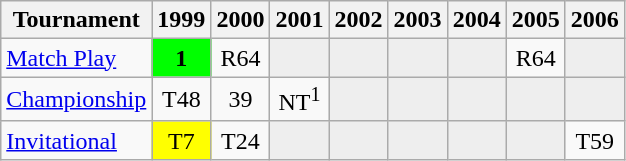<table class="wikitable" style="text-align:center;">
<tr>
<th>Tournament</th>
<th>1999</th>
<th>2000</th>
<th>2001</th>
<th>2002</th>
<th>2003</th>
<th>2004</th>
<th>2005</th>
<th>2006</th>
</tr>
<tr>
<td align="left"><a href='#'>Match Play</a></td>
<td style="background:#00ff00;"><strong>1</strong></td>
<td>R64</td>
<td style="background:#eeeeee;"></td>
<td style="background:#eeeeee;"></td>
<td style="background:#eeeeee;"></td>
<td style="background:#eeeeee;"></td>
<td>R64</td>
<td style="background:#eeeeee;"></td>
</tr>
<tr>
<td align="left"><a href='#'>Championship</a></td>
<td>T48</td>
<td>39</td>
<td>NT<sup>1</sup></td>
<td style="background:#eeeeee;"></td>
<td style="background:#eeeeee;"></td>
<td style="background:#eeeeee;"></td>
<td style="background:#eeeeee;"></td>
<td style="background:#eeeeee;"></td>
</tr>
<tr>
<td align="left"><a href='#'>Invitational</a></td>
<td style="background:yellow;">T7</td>
<td>T24</td>
<td style="background:#eeeeee;"></td>
<td style="background:#eeeeee;"></td>
<td style="background:#eeeeee;"></td>
<td style="background:#eeeeee;"></td>
<td style="background:#eeeeee;"></td>
<td>T59</td>
</tr>
</table>
